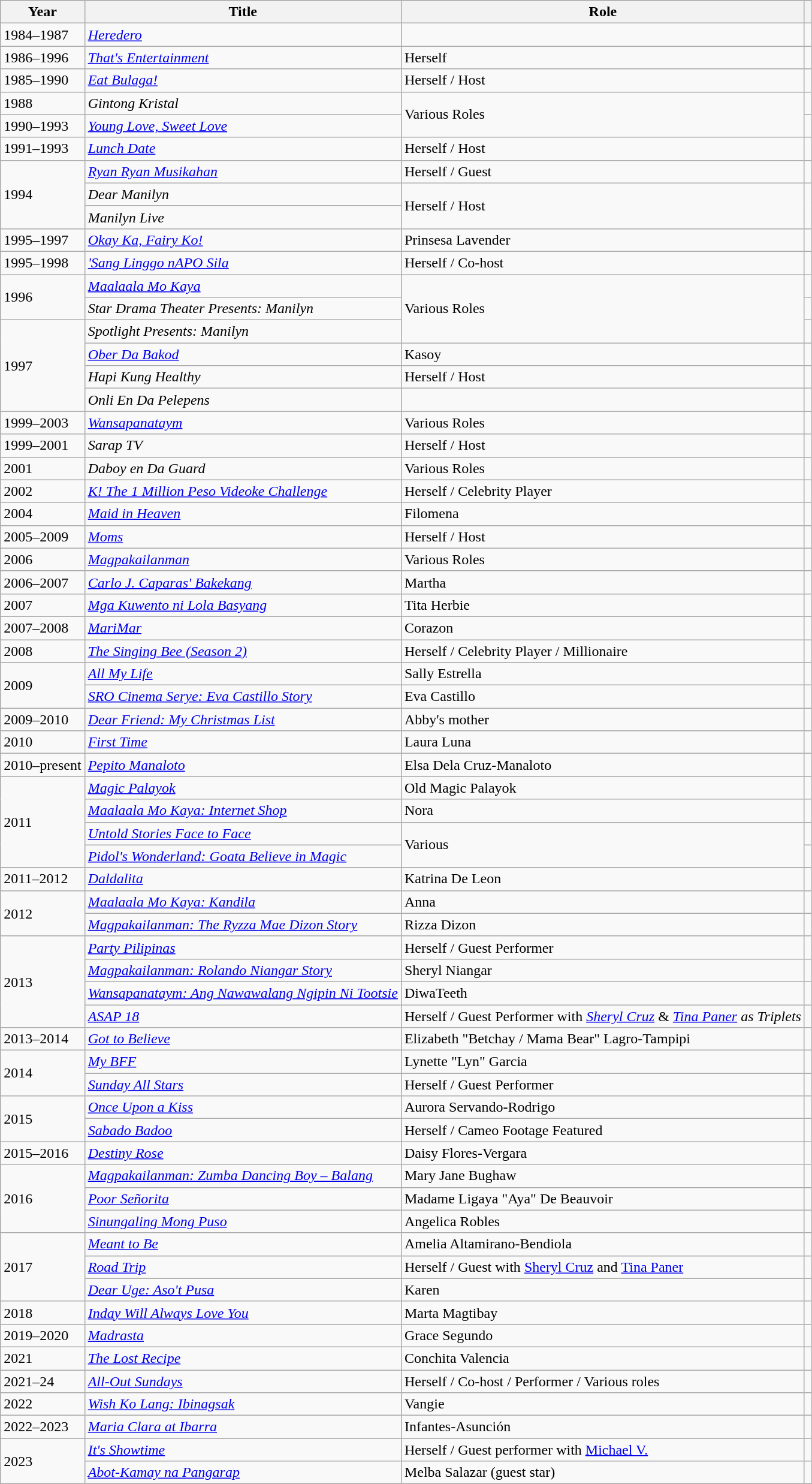<table class="wikitable sortable">
<tr>
<th>Year</th>
<th>Title</th>
<th>Role</th>
<th></th>
</tr>
<tr>
<td>1984–1987</td>
<td><em><a href='#'>Heredero</a></em></td>
<td></td>
<td></td>
</tr>
<tr>
<td>1986–1996</td>
<td><em><a href='#'>That's Entertainment</a></em></td>
<td>Herself</td>
<td></td>
</tr>
<tr>
<td>1985–1990</td>
<td><em><a href='#'>Eat Bulaga!</a></em></td>
<td>Herself / Host</td>
<td></td>
</tr>
<tr>
<td>1988</td>
<td><em>Gintong Kristal</em></td>
<td rowspan="2">Various Roles</td>
<td></td>
</tr>
<tr>
<td>1990–1993</td>
<td><em><a href='#'>Young Love, Sweet Love</a></em></td>
</tr>
<tr>
<td>1991–1993</td>
<td><em><a href='#'>Lunch Date</a></em></td>
<td>Herself / Host</td>
<td></td>
</tr>
<tr>
<td rowspan="3">1994</td>
<td><em><a href='#'>Ryan Ryan Musikahan</a></em></td>
<td>Herself / Guest</td>
<td></td>
</tr>
<tr>
<td><em>Dear Manilyn</em></td>
<td rowspan="2">Herself / Host</td>
<td rowspan="2"></td>
</tr>
<tr>
<td><em>Manilyn Live</em></td>
</tr>
<tr>
<td>1995–1997</td>
<td><em><a href='#'>Okay Ka, Fairy Ko!</a></em></td>
<td>Prinsesa Lavender</td>
<td></td>
</tr>
<tr>
<td>1995–1998</td>
<td><em><a href='#'>'Sang Linggo nAPO Sila</a></em></td>
<td>Herself / Co-host</td>
<td></td>
</tr>
<tr>
<td rowspan="2">1996</td>
<td><em><a href='#'>Maalaala Mo Kaya</a></em></td>
<td rowspan="3">Various Roles</td>
<td></td>
</tr>
<tr>
<td><em>Star Drama Theater Presents: Manilyn</em></td>
<td></td>
</tr>
<tr>
<td rowspan="4">1997</td>
<td><em>Spotlight Presents: Manilyn</em></td>
<td></td>
</tr>
<tr>
<td><em><a href='#'>Ober Da Bakod</a></em></td>
<td>Kasoy</td>
<td></td>
</tr>
<tr>
<td><em>Hapi Kung Healthy</em></td>
<td>Herself / Host</td>
<td></td>
</tr>
<tr>
<td><em>Onli En Da Pelepens</em></td>
<td></td>
<td></td>
</tr>
<tr>
<td>1999–2003</td>
<td><em><a href='#'>Wansapanataym</a></em></td>
<td>Various Roles</td>
<td></td>
</tr>
<tr>
<td>1999–2001</td>
<td><em>Sarap TV</em></td>
<td>Herself / Host</td>
<td></td>
</tr>
<tr>
<td>2001</td>
<td><em>Daboy en Da Guard</em></td>
<td>Various Roles</td>
<td></td>
</tr>
<tr>
<td>2002</td>
<td><em><a href='#'>K! The 1 Million Peso Videoke Challenge</a></em></td>
<td>Herself / Celebrity Player</td>
<td></td>
</tr>
<tr>
<td>2004</td>
<td><em><a href='#'>Maid in Heaven</a></em></td>
<td>Filomena</td>
<td></td>
</tr>
<tr>
<td>2005–2009</td>
<td><em><a href='#'>Moms</a></em></td>
<td>Herself / Host</td>
<td></td>
</tr>
<tr>
<td>2006</td>
<td><em><a href='#'>Magpakailanman</a></em></td>
<td>Various Roles</td>
<td></td>
</tr>
<tr>
<td>2006–2007</td>
<td><em><a href='#'>Carlo J. Caparas' Bakekang</a></em></td>
<td>Martha</td>
<td></td>
</tr>
<tr>
<td>2007</td>
<td><em><a href='#'>Mga Kuwento ni Lola Basyang</a></em></td>
<td>Tita Herbie</td>
<td></td>
</tr>
<tr>
<td>2007–2008</td>
<td><em><a href='#'>MariMar</a></em></td>
<td>Corazon</td>
<td></td>
</tr>
<tr>
<td>2008</td>
<td><em><a href='#'>The Singing Bee (Season 2)</a></em></td>
<td>Herself / Celebrity Player / Millionaire</td>
<td></td>
</tr>
<tr>
<td rowspan="2">2009</td>
<td><em><a href='#'>All My Life</a></em></td>
<td>Sally Estrella</td>
<td></td>
</tr>
<tr>
<td><em><a href='#'>SRO Cinema Serye: Eva Castillo Story</a></em></td>
<td>Eva Castillo</td>
<td></td>
</tr>
<tr>
<td>2009–2010</td>
<td><em><a href='#'>Dear Friend: My Christmas List</a></em></td>
<td>Abby's mother</td>
<td></td>
</tr>
<tr>
<td>2010</td>
<td><em><a href='#'>First Time</a></em></td>
<td>Laura Luna</td>
<td></td>
</tr>
<tr>
<td>2010–present</td>
<td><em><a href='#'>Pepito Manaloto</a></em></td>
<td>Elsa Dela Cruz-Manaloto</td>
<td></td>
</tr>
<tr>
<td rowspan="4">2011</td>
<td><em><a href='#'>Magic Palayok</a></em></td>
<td>Old Magic Palayok</td>
<td></td>
</tr>
<tr>
<td><em><a href='#'>Maalaala Mo Kaya: Internet Shop</a></em></td>
<td>Nora</td>
<td></td>
</tr>
<tr>
<td><em><a href='#'>Untold Stories Face to Face</a></em></td>
<td rowspan="2">Various</td>
<td></td>
</tr>
<tr>
<td><em><a href='#'>Pidol's Wonderland: Goata Believe in Magic</a></em></td>
<td></td>
</tr>
<tr>
<td>2011–2012</td>
<td><em><a href='#'>Daldalita</a></em></td>
<td>Katrina De Leon</td>
<td></td>
</tr>
<tr>
<td rowspan="2">2012</td>
<td><em><a href='#'>Maalaala Mo Kaya: Kandila</a></em></td>
<td>Anna</td>
<td></td>
</tr>
<tr>
<td><em><a href='#'>Magpakailanman: The Ryzza Mae Dizon Story</a></em></td>
<td>Rizza Dizon</td>
<td></td>
</tr>
<tr>
<td rowspan="4">2013</td>
<td><em><a href='#'>Party Pilipinas</a></em></td>
<td>Herself / Guest Performer</td>
<td></td>
</tr>
<tr>
<td><em><a href='#'>Magpakailanman: Rolando Niangar Story</a></em></td>
<td>Sheryl Niangar</td>
<td></td>
</tr>
<tr>
<td><em><a href='#'>Wansapanataym: Ang Nawawalang Ngipin Ni Tootsie</a></em></td>
<td>DiwaTeeth</td>
<td></td>
</tr>
<tr>
<td><em><a href='#'>ASAP 18</a></em></td>
<td>Herself / Guest Performer with <em><a href='#'>Sheryl Cruz</a></em> & <em><a href='#'>Tina Paner</a> as Triplets</em></td>
<td></td>
</tr>
<tr>
<td>2013–2014</td>
<td><em><a href='#'>Got to Believe</a></em></td>
<td>Elizabeth "Betchay / Mama Bear" Lagro-Tampipi</td>
<td></td>
</tr>
<tr>
<td rowspan="2">2014</td>
<td><em><a href='#'>My BFF</a></em></td>
<td>Lynette "Lyn" Garcia</td>
<td></td>
</tr>
<tr>
<td><em><a href='#'>Sunday All Stars</a></em></td>
<td>Herself / Guest Performer</td>
<td></td>
</tr>
<tr>
<td rowspan="2">2015</td>
<td><em><a href='#'>Once Upon a Kiss</a></em></td>
<td>Aurora Servando-Rodrigo</td>
<td></td>
</tr>
<tr>
<td><em><a href='#'>Sabado Badoo</a></em></td>
<td>Herself / Cameo Footage Featured</td>
<td></td>
</tr>
<tr>
<td>2015–2016</td>
<td><em><a href='#'>Destiny Rose</a></em></td>
<td>Daisy Flores-Vergara</td>
<td></td>
</tr>
<tr>
<td rowspan="3">2016</td>
<td><em><a href='#'>Magpakailanman: Zumba Dancing Boy – Balang</a></em></td>
<td>Mary Jane Bughaw</td>
<td></td>
</tr>
<tr>
<td><em><a href='#'>Poor Señorita</a></em></td>
<td>Madame Ligaya "Aya" De Beauvoir</td>
<td></td>
</tr>
<tr>
<td><em><a href='#'>Sinungaling Mong Puso</a></em></td>
<td>Angelica Robles</td>
<td></td>
</tr>
<tr>
<td rowspan="3">2017</td>
<td><em><a href='#'>Meant to Be</a></em></td>
<td>Amelia Altamirano-Bendiola</td>
<td></td>
</tr>
<tr>
<td><a href='#'><em>Road Trip</em></a></td>
<td>Herself / Guest with <a href='#'>Sheryl Cruz</a> and <a href='#'>Tina Paner</a></td>
<td></td>
</tr>
<tr>
<td><em><a href='#'>Dear Uge: Aso't Pusa</a></em></td>
<td>Karen</td>
<td></td>
</tr>
<tr>
<td>2018</td>
<td><em><a href='#'>Inday Will Always Love You</a></em></td>
<td>Marta Magtibay</td>
<td></td>
</tr>
<tr>
<td>2019–2020</td>
<td><em><a href='#'>Madrasta</a></em></td>
<td>Grace Segundo</td>
<td></td>
</tr>
<tr>
<td>2021</td>
<td><em><a href='#'>The Lost Recipe</a></em></td>
<td>Conchita Valencia</td>
<td></td>
</tr>
<tr>
<td>2021–24</td>
<td><em><a href='#'>All-Out Sundays</a></em></td>
<td>Herself / Co-host / Performer / Various roles</td>
</tr>
<tr>
<td>2022</td>
<td><em><a href='#'>Wish Ko Lang: Ibinagsak</a></em></td>
<td>Vangie</td>
<td></td>
</tr>
<tr>
<td>2022–2023</td>
<td><em><a href='#'>Maria Clara at Ibarra</a></em></td>
<td> Infantes-Asunción</td>
<td></td>
</tr>
<tr>
<td rowspan="2">2023</td>
<td><em><a href='#'>It's Showtime</a></em></td>
<td>Herself / Guest performer with <a href='#'>Michael V.</a></td>
<td></td>
</tr>
<tr>
<td><em><a href='#'>Abot-Kamay na Pangarap</a></em></td>
<td>Melba Salazar (guest star)</td>
<td></td>
</tr>
</table>
